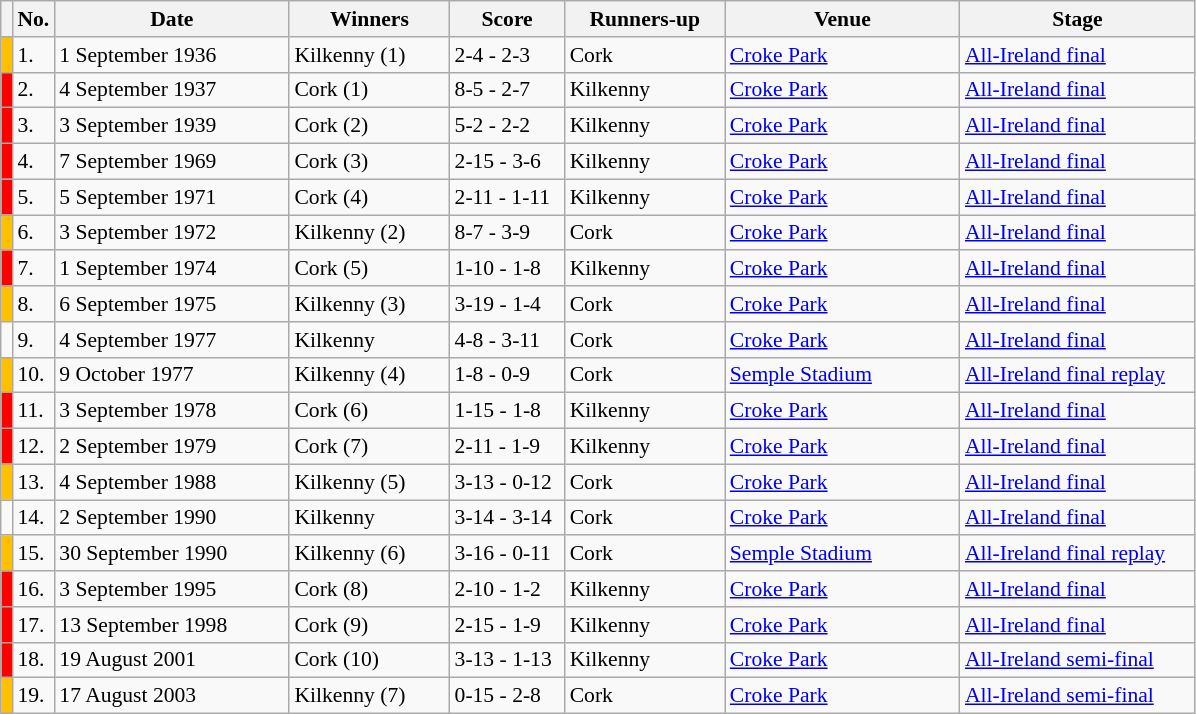<table class="wikitable" style="font-size:90%">
<tr>
<th width=1></th>
<th width=5>No.</th>
<th width=150>Date</th>
<th width=100>Winners</th>
<th width=70>Score</th>
<th width=100>Runners-up</th>
<th width=150>Venue</th>
<th width=150>Stage</th>
</tr>
<tr>
<td style="background-color:#FFC000"></td>
<td>1.</td>
<td>1 September 1936</td>
<td>Kilkenny (1)</td>
<td>2-4 - 2-3</td>
<td>Cork</td>
<td><a href='#'>Croke Park</a></td>
<td><a href='#'>All-Ireland final</a></td>
</tr>
<tr>
<td style="background-color:#FF0000"></td>
<td>2.</td>
<td>4 September 1937</td>
<td>Cork (1)</td>
<td>8-5 - 2-7</td>
<td>Kilkenny</td>
<td><a href='#'>Croke Park</a></td>
<td><a href='#'>All-Ireland final</a></td>
</tr>
<tr>
<td style="background-color:#FF0000"></td>
<td>3.</td>
<td>3 September 1939</td>
<td>Cork (2)</td>
<td>5-2 - 2-2</td>
<td>Kilkenny</td>
<td><a href='#'>Croke Park</a></td>
<td><a href='#'>All-Ireland final</a></td>
</tr>
<tr>
<td style="background-color:#FF0000"></td>
<td>4.</td>
<td>7 September 1969</td>
<td>Cork (3)</td>
<td>2-15 - 3-6</td>
<td>Kilkenny</td>
<td><a href='#'>Croke Park</a></td>
<td><a href='#'>All-Ireland final</a></td>
</tr>
<tr>
<td style="background-color:#FF0000"></td>
<td>5.</td>
<td>5 September 1971</td>
<td>Cork (4)</td>
<td>2-11 - 1-11</td>
<td>Kilkenny</td>
<td><a href='#'>Croke Park</a></td>
<td><a href='#'>All-Ireland final</a></td>
</tr>
<tr>
<td style="background-color:#FFC000"></td>
<td>6.</td>
<td>3 September 1972</td>
<td>Kilkenny (2)</td>
<td>8-7 - 3-9</td>
<td>Cork</td>
<td><a href='#'>Croke Park</a></td>
<td><a href='#'>All-Ireland final</a></td>
</tr>
<tr>
<td style="background-color:#FF0000"></td>
<td>7.</td>
<td>1 September 1974</td>
<td>Cork (5)</td>
<td>1-10 - 1-8</td>
<td>Kilkenny</td>
<td><a href='#'>Croke Park</a></td>
<td><a href='#'>All-Ireland final</a></td>
</tr>
<tr>
<td style="background-color:#FFC000"></td>
<td>8.</td>
<td>6 September 1975</td>
<td>Kilkenny (3)</td>
<td>3-19 - 1-4</td>
<td>Cork</td>
<td><a href='#'>Croke Park</a></td>
<td><a href='#'>All-Ireland final</a></td>
</tr>
<tr>
<td></td>
<td>9.</td>
<td>4 September 1977</td>
<td>Kilkenny</td>
<td>4-8 - 3-11</td>
<td>Cork</td>
<td><a href='#'>Croke Park</a></td>
<td><a href='#'>All-Ireland final</a></td>
</tr>
<tr>
<td style="background-color:#FFC000"></td>
<td>10.</td>
<td>9 October 1977</td>
<td>Kilkenny (4)</td>
<td>1-8 - 0-9</td>
<td>Cork</td>
<td><a href='#'>Semple Stadium</a></td>
<td><a href='#'>All-Ireland final replay</a></td>
</tr>
<tr>
<td style="background-color:#FF0000"></td>
<td>11.</td>
<td>3 September 1978</td>
<td>Cork (6)</td>
<td>1-15 - 1-8</td>
<td>Kilkenny</td>
<td><a href='#'>Croke Park</a></td>
<td><a href='#'>All-Ireland final</a></td>
</tr>
<tr>
<td style="background-color:#FF0000"></td>
<td>12.</td>
<td>2 September 1979</td>
<td>Cork (7)</td>
<td>2-11 - 1-9</td>
<td>Kilkenny</td>
<td><a href='#'>Croke Park</a></td>
<td><a href='#'>All-Ireland final</a></td>
</tr>
<tr>
<td style="background-color:#FFC000"></td>
<td>13.</td>
<td>4 September 1988</td>
<td>Kilkenny (5)</td>
<td>3-13 - 0-12</td>
<td>Cork</td>
<td><a href='#'>Croke Park</a></td>
<td><a href='#'>All-Ireland final</a></td>
</tr>
<tr>
<td></td>
<td>14.</td>
<td>2 September 1990</td>
<td>Kilkenny</td>
<td>3-14 - 3-14</td>
<td>Cork</td>
<td><a href='#'>Croke Park</a></td>
<td><a href='#'>All-Ireland final</a></td>
</tr>
<tr>
<td style="background-color:#FFC000"></td>
<td>15.</td>
<td>30 September 1990</td>
<td>Kilkenny (6)</td>
<td>3-16 - 0-11</td>
<td>Cork</td>
<td><a href='#'>Semple Stadium</a></td>
<td><a href='#'>All-Ireland final replay</a></td>
</tr>
<tr>
<td style="background-color:#FF0000"></td>
<td>16.</td>
<td>3 September 1995</td>
<td>Cork (8)</td>
<td>2-10 - 1-2</td>
<td>Kilkenny</td>
<td><a href='#'>Croke Park</a></td>
<td><a href='#'>All-Ireland final</a></td>
</tr>
<tr>
<td style="background-color:#FF0000"></td>
<td>17.</td>
<td>13 September 1998</td>
<td>Cork (9)</td>
<td>2-15 - 1-9</td>
<td>Kilkenny</td>
<td><a href='#'>Croke Park</a></td>
<td><a href='#'>All-Ireland final</a></td>
</tr>
<tr>
<td style="background-color:#FF0000"></td>
<td>18.</td>
<td>19 August 2001</td>
<td>Cork (10)</td>
<td>3-13 - 1-13</td>
<td>Kilkenny</td>
<td><a href='#'>Croke Park</a></td>
<td><a href='#'>All-Ireland semi-final</a></td>
</tr>
<tr>
<td style="background-color:#FFC000"></td>
<td>19.</td>
<td>17 August 2003</td>
<td>Kilkenny (7)</td>
<td>0-15 - 2-8</td>
<td>Cork</td>
<td><a href='#'>Croke Park</a></td>
<td><a href='#'>All-Ireland semi-final</a></td>
</tr>
</table>
